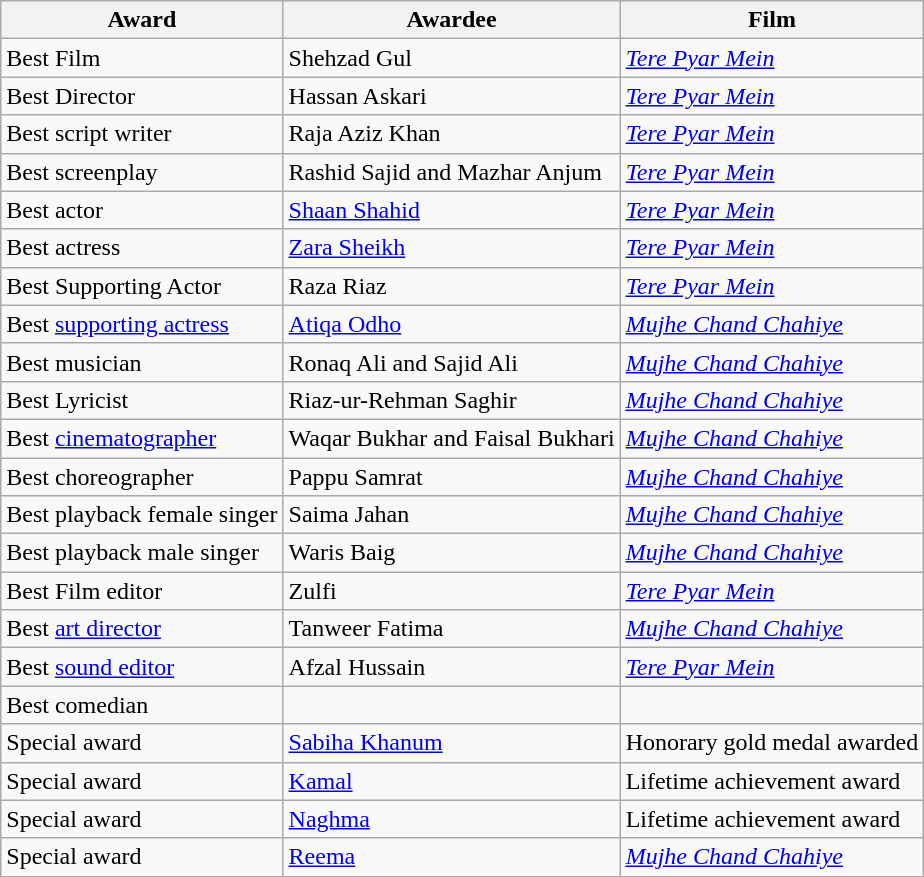<table class="wikitable">
<tr>
<th>Award</th>
<th>Awardee</th>
<th>Film</th>
</tr>
<tr>
<td>Best Film</td>
<td>Shehzad Gul</td>
<td><em><a href='#'>Tere Pyar Mein</a></em></td>
</tr>
<tr>
<td>Best Director</td>
<td>Hassan Askari</td>
<td><em><a href='#'>Tere Pyar Mein</a></em></td>
</tr>
<tr>
<td>Best script writer</td>
<td>Raja Aziz Khan</td>
<td><em><a href='#'>Tere Pyar Mein</a></em></td>
</tr>
<tr>
<td>Best screenplay</td>
<td>Rashid Sajid and Mazhar Anjum</td>
<td><em><a href='#'>Tere Pyar Mein</a></em></td>
</tr>
<tr>
<td>Best actor</td>
<td><a href='#'>Shaan Shahid</a></td>
<td><em><a href='#'>Tere Pyar Mein</a></em></td>
</tr>
<tr>
<td>Best actress</td>
<td><a href='#'>Zara Sheikh</a></td>
<td><em><a href='#'>Tere Pyar Mein</a></em></td>
</tr>
<tr>
<td>Best Supporting Actor</td>
<td>Raza Riaz</td>
<td><em><a href='#'>Tere Pyar Mein</a></em></td>
</tr>
<tr>
<td>Best <a href='#'>supporting actress</a></td>
<td><a href='#'>Atiqa Odho</a></td>
<td><em><a href='#'>Mujhe Chand Chahiye</a></em></td>
</tr>
<tr>
<td>Best musician</td>
<td>Ronaq Ali and Sajid Ali</td>
<td><em><a href='#'>Mujhe Chand Chahiye</a></em></td>
</tr>
<tr>
<td>Best Lyricist</td>
<td>Riaz-ur-Rehman Saghir</td>
<td><em><a href='#'>Mujhe Chand Chahiye</a></em></td>
</tr>
<tr>
<td>Best <a href='#'>cinematographer</a></td>
<td>Waqar Bukhar and Faisal Bukhari</td>
<td><em><a href='#'>Mujhe Chand Chahiye</a></em></td>
</tr>
<tr>
<td>Best choreographer</td>
<td>Pappu Samrat</td>
<td><em><a href='#'>Mujhe Chand Chahiye</a></em></td>
</tr>
<tr>
<td>Best playback female singer</td>
<td>Saima Jahan</td>
<td><em><a href='#'>Mujhe Chand Chahiye</a></em></td>
</tr>
<tr>
<td>Best playback male singer</td>
<td>Waris Baig</td>
<td><em><a href='#'>Mujhe Chand Chahiye</a></em></td>
</tr>
<tr>
<td>Best Film editor</td>
<td>Zulfi</td>
<td><em><a href='#'>Tere Pyar Mein</a></em></td>
</tr>
<tr>
<td>Best <a href='#'>art director</a></td>
<td>Tanweer Fatima</td>
<td><em><a href='#'>Mujhe Chand Chahiye</a></em></td>
</tr>
<tr>
<td>Best <a href='#'>sound editor</a></td>
<td>Afzal Hussain</td>
<td><em><a href='#'>Tere Pyar Mein</a></em></td>
</tr>
<tr>
<td>Best comedian</td>
<td></td>
<td></td>
</tr>
<tr>
<td>Special award</td>
<td><a href='#'>Sabiha Khanum</a></td>
<td>Honorary gold medal awarded</td>
</tr>
<tr>
<td>Special award</td>
<td><a href='#'>Kamal</a></td>
<td>Lifetime achievement award</td>
</tr>
<tr>
<td>Special award</td>
<td><a href='#'>Naghma</a></td>
<td>Lifetime achievement award</td>
</tr>
<tr>
<td>Special award</td>
<td><a href='#'>Reema</a></td>
<td><em><a href='#'>Mujhe Chand Chahiye</a></em></td>
</tr>
</table>
